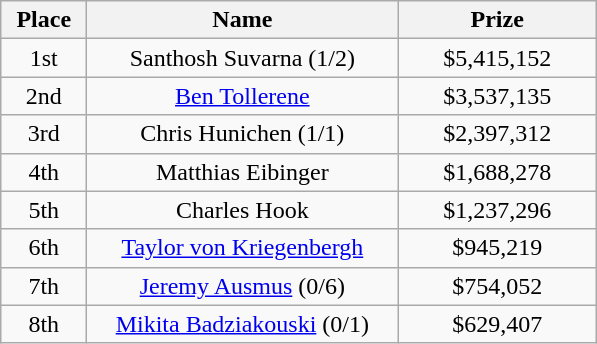<table class="wikitable">
<tr>
<th width="50">Place</th>
<th width="200">Name</th>
<th width="125">Prize</th>
</tr>
<tr>
<td align=center>1st</td>
<td align=center> Santhosh Suvarna (1/2)</td>
<td align=center>$5,415,152</td>
</tr>
<tr>
<td align=center>2nd</td>
<td align=center> <a href='#'>Ben Tollerene</a></td>
<td align=center>$3,537,135</td>
</tr>
<tr>
<td align=center>3rd</td>
<td align=center> Chris Hunichen (1/1)</td>
<td align=center>$2,397,312</td>
</tr>
<tr>
<td align=center>4th</td>
<td align=center> Matthias Eibinger</td>
<td align=center>$1,688,278</td>
</tr>
<tr>
<td align=center>5th</td>
<td align=center> Charles Hook</td>
<td align=center>$1,237,296</td>
</tr>
<tr>
<td align=center>6th</td>
<td align=center> <a href='#'>Taylor von Kriegenbergh</a></td>
<td align=center>$945,219</td>
</tr>
<tr>
<td align=center>7th</td>
<td align=center> <a href='#'>Jeremy Ausmus</a> (0/6)</td>
<td align=center>$754,052</td>
</tr>
<tr>
<td align=center>8th</td>
<td align=center> <a href='#'>Mikita Badziakouski</a> (0/1)</td>
<td align=center>$629,407</td>
</tr>
</table>
